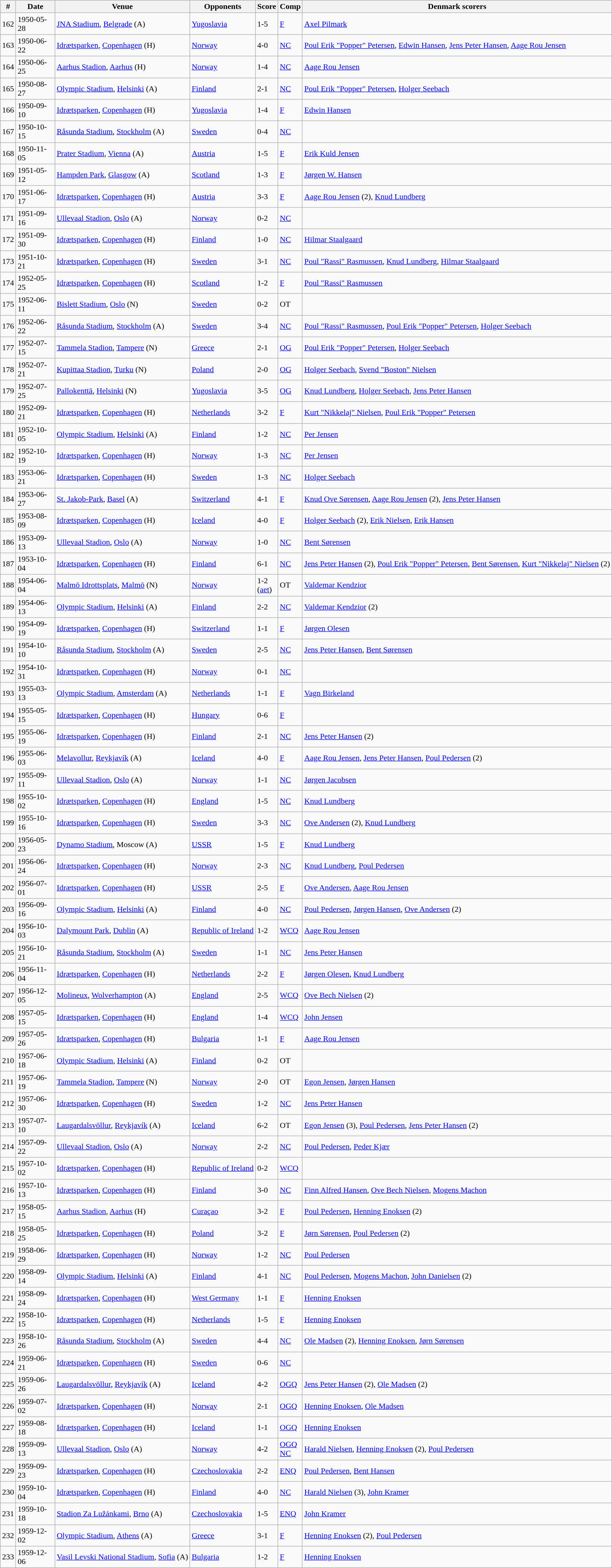<table class="wikitable">
<tr>
<th>#</th>
<th width=71px>Date</th>
<th>Venue</th>
<th>Opponents</th>
<th>Score</th>
<th>Comp</th>
<th>Denmark scorers</th>
</tr>
<tr>
<td>162</td>
<td>1950-05-28</td>
<td><a href='#'>JNA Stadium</a>, <a href='#'>Belgrade</a> (A)</td>
<td><a href='#'>Yugoslavia</a></td>
<td>1-5</td>
<td><a href='#'>F</a></td>
<td><a href='#'>Axel Pilmark</a></td>
</tr>
<tr>
<td>163</td>
<td>1950-06-22</td>
<td><a href='#'>Idrætsparken</a>, <a href='#'>Copenhagen</a> (H)</td>
<td><a href='#'>Norway</a></td>
<td>4-0</td>
<td><a href='#'>NC</a></td>
<td><a href='#'>Poul Erik "Popper" Petersen</a>, <a href='#'>Edwin Hansen</a>, <a href='#'>Jens Peter Hansen</a>, <a href='#'>Aage Rou Jensen</a></td>
</tr>
<tr>
<td>164</td>
<td>1950-06-25</td>
<td><a href='#'>Aarhus Stadion</a>, <a href='#'>Aarhus</a> (H)</td>
<td><a href='#'>Norway</a></td>
<td>1-4</td>
<td><a href='#'>NC</a></td>
<td><a href='#'>Aage Rou Jensen</a></td>
</tr>
<tr>
<td>165</td>
<td>1950-08-27</td>
<td><a href='#'>Olympic Stadium</a>, <a href='#'>Helsinki</a> (A)</td>
<td><a href='#'>Finland</a></td>
<td>2-1</td>
<td><a href='#'>NC</a></td>
<td><a href='#'>Poul Erik "Popper" Petersen</a>, <a href='#'>Holger Seebach</a></td>
</tr>
<tr>
<td>166</td>
<td>1950-09-10</td>
<td><a href='#'>Idrætsparken</a>, <a href='#'>Copenhagen</a> (H)</td>
<td><a href='#'>Yugoslavia</a></td>
<td>1-4</td>
<td><a href='#'>F</a></td>
<td><a href='#'>Edwin Hansen</a></td>
</tr>
<tr>
<td>167</td>
<td>1950-10-15</td>
<td><a href='#'>Råsunda Stadium</a>, <a href='#'>Stockholm</a> (A)</td>
<td><a href='#'>Sweden</a></td>
<td>0-4</td>
<td><a href='#'>NC</a></td>
<td></td>
</tr>
<tr>
<td>168</td>
<td>1950-11-05</td>
<td><a href='#'>Prater Stadium</a>, <a href='#'>Vienna</a> (A)</td>
<td><a href='#'>Austria</a></td>
<td>1-5</td>
<td><a href='#'>F</a></td>
<td><a href='#'>Erik Kuld Jensen</a></td>
</tr>
<tr>
<td>169</td>
<td>1951-05-12</td>
<td><a href='#'>Hampden Park</a>, <a href='#'>Glasgow</a> (A)</td>
<td><a href='#'>Scotland</a></td>
<td>1-3</td>
<td><a href='#'>F</a></td>
<td><a href='#'>Jørgen W. Hansen</a></td>
</tr>
<tr>
<td>170</td>
<td>1951-06-17</td>
<td><a href='#'>Idrætsparken</a>, <a href='#'>Copenhagen</a> (H)</td>
<td><a href='#'>Austria</a></td>
<td>3-3</td>
<td><a href='#'>F</a></td>
<td><a href='#'>Aage Rou Jensen</a> (2), <a href='#'>Knud Lundberg</a></td>
</tr>
<tr>
<td>171</td>
<td>1951-09-16</td>
<td><a href='#'>Ullevaal Stadion</a>, <a href='#'>Oslo</a> (A)</td>
<td><a href='#'>Norway</a></td>
<td>0-2</td>
<td><a href='#'>NC</a></td>
<td></td>
</tr>
<tr>
<td>172</td>
<td>1951-09-30</td>
<td><a href='#'>Idrætsparken</a>, <a href='#'>Copenhagen</a> (H)</td>
<td><a href='#'>Finland</a></td>
<td>1-0</td>
<td><a href='#'>NC</a></td>
<td><a href='#'>Hilmar Staalgaard</a></td>
</tr>
<tr>
<td>173</td>
<td>1951-10-21</td>
<td><a href='#'>Idrætsparken</a>, <a href='#'>Copenhagen</a> (H)</td>
<td><a href='#'>Sweden</a></td>
<td>3-1</td>
<td><a href='#'>NC</a></td>
<td><a href='#'>Poul "Rassi" Rasmussen</a>, <a href='#'>Knud Lundberg</a>, <a href='#'>Hilmar Staalgaard</a></td>
</tr>
<tr>
<td>174</td>
<td>1952-05-25</td>
<td><a href='#'>Idrætsparken</a>, <a href='#'>Copenhagen</a> (H)</td>
<td><a href='#'>Scotland</a></td>
<td>1-2</td>
<td><a href='#'>F</a></td>
<td><a href='#'>Poul "Rassi" Rasmussen</a></td>
</tr>
<tr>
<td>175</td>
<td>1952-06-11</td>
<td><a href='#'>Bislett Stadium</a>, <a href='#'>Oslo</a> (N)</td>
<td><a href='#'>Sweden</a></td>
<td>0-2</td>
<td>OT</td>
<td></td>
</tr>
<tr>
<td>176</td>
<td>1952-06-22</td>
<td><a href='#'>Råsunda Stadium</a>, <a href='#'>Stockholm</a> (A)</td>
<td><a href='#'>Sweden</a></td>
<td>3-4</td>
<td><a href='#'>NC</a></td>
<td><a href='#'>Poul "Rassi" Rasmussen</a>, <a href='#'>Poul Erik "Popper" Petersen</a>, <a href='#'>Holger Seebach</a></td>
</tr>
<tr>
<td>177</td>
<td>1952-07-15</td>
<td><a href='#'>Tammela Stadion</a>, <a href='#'>Tampere</a> (N)</td>
<td><a href='#'>Greece</a></td>
<td>2-1</td>
<td><a href='#'>OG</a></td>
<td><a href='#'>Poul Erik "Popper" Petersen</a>, <a href='#'>Holger Seebach</a></td>
</tr>
<tr>
<td>178</td>
<td>1952-07-21</td>
<td><a href='#'>Kupittaa Stadion</a>, <a href='#'>Turku</a> (N)</td>
<td><a href='#'>Poland</a></td>
<td>2-0</td>
<td><a href='#'>OG</a></td>
<td><a href='#'>Holger Seebach</a>, <a href='#'>Svend "Boston" Nielsen</a></td>
</tr>
<tr>
<td>179</td>
<td>1952-07-25</td>
<td><a href='#'>Pallokenttä</a>, <a href='#'>Helsinki</a> (N)</td>
<td><a href='#'>Yugoslavia</a></td>
<td>3-5</td>
<td><a href='#'>OG</a></td>
<td><a href='#'>Knud Lundberg</a>, <a href='#'>Holger Seebach</a>, <a href='#'>Jens Peter Hansen</a></td>
</tr>
<tr>
<td>180</td>
<td>1952-09-21</td>
<td><a href='#'>Idrætsparken</a>, <a href='#'>Copenhagen</a> (H)</td>
<td><a href='#'>Netherlands</a></td>
<td>3-2</td>
<td><a href='#'>F</a></td>
<td><a href='#'>Kurt "Nikkelaj" Nielsen</a>, <a href='#'>Poul Erik "Popper" Petersen</a></td>
</tr>
<tr>
<td>181</td>
<td>1952-10-05</td>
<td><a href='#'>Olympic Stadium</a>, <a href='#'>Helsinki</a> (A)</td>
<td><a href='#'>Finland</a></td>
<td>1-2</td>
<td><a href='#'>NC</a></td>
<td><a href='#'>Per Jensen</a></td>
</tr>
<tr>
<td>182</td>
<td>1952-10-19</td>
<td><a href='#'>Idrætsparken</a>, <a href='#'>Copenhagen</a> (H)</td>
<td><a href='#'>Norway</a></td>
<td>1-3</td>
<td><a href='#'>NC</a></td>
<td><a href='#'>Per Jensen</a></td>
</tr>
<tr>
<td>183</td>
<td>1953-06-21</td>
<td><a href='#'>Idrætsparken</a>, <a href='#'>Copenhagen</a> (H)</td>
<td><a href='#'>Sweden</a></td>
<td>1-3</td>
<td><a href='#'>NC</a></td>
<td><a href='#'>Holger Seebach</a></td>
</tr>
<tr>
<td>184</td>
<td>1953-06-27</td>
<td><a href='#'>St. Jakob-Park</a>, <a href='#'>Basel</a> (A)</td>
<td><a href='#'>Switzerland</a></td>
<td>4-1</td>
<td><a href='#'>F</a></td>
<td><a href='#'>Knud Ove Sørensen</a>, <a href='#'>Aage Rou Jensen</a> (2), <a href='#'>Jens Peter Hansen</a></td>
</tr>
<tr>
<td>185</td>
<td>1953-08-09</td>
<td><a href='#'>Idrætsparken</a>, <a href='#'>Copenhagen</a> (H)</td>
<td><a href='#'>Iceland</a></td>
<td>4-0</td>
<td><a href='#'>F</a></td>
<td><a href='#'>Holger Seebach</a> (2), <a href='#'>Erik Nielsen</a>, <a href='#'>Erik Hansen</a></td>
</tr>
<tr>
<td>186</td>
<td>1953-09-13</td>
<td><a href='#'>Ullevaal Stadion</a>, <a href='#'>Oslo</a> (A)</td>
<td><a href='#'>Norway</a></td>
<td>1-0</td>
<td><a href='#'>NC</a></td>
<td><a href='#'>Bent Sørensen</a></td>
</tr>
<tr>
<td>187</td>
<td>1953-10-04</td>
<td><a href='#'>Idrætsparken</a>, <a href='#'>Copenhagen</a> (H)</td>
<td><a href='#'>Finland</a></td>
<td>6-1</td>
<td><a href='#'>NC</a></td>
<td><a href='#'>Jens Peter Hansen</a> (2), <a href='#'>Poul Erik "Popper" Petersen</a>, <a href='#'>Bent Sørensen</a>, <a href='#'>Kurt "Nikkelaj" Nielsen</a> (2)</td>
</tr>
<tr>
<td>188</td>
<td>1954-06-04</td>
<td><a href='#'>Malmö Idrottsplats</a>, <a href='#'>Malmö</a> (N)</td>
<td><a href='#'>Norway</a></td>
<td>1-2<br>(<a href='#'>aet</a>)</td>
<td>OT</td>
<td><a href='#'>Valdemar Kendzior</a></td>
</tr>
<tr>
<td>189</td>
<td>1954-06-13</td>
<td><a href='#'>Olympic Stadium</a>, <a href='#'>Helsinki</a> (A)</td>
<td><a href='#'>Finland</a></td>
<td>2-2</td>
<td><a href='#'>NC</a></td>
<td><a href='#'>Valdemar Kendzior</a> (2)</td>
</tr>
<tr>
<td>190</td>
<td>1954-09-19</td>
<td><a href='#'>Idrætsparken</a>, <a href='#'>Copenhagen</a> (H)</td>
<td><a href='#'>Switzerland</a></td>
<td>1-1</td>
<td><a href='#'>F</a></td>
<td><a href='#'>Jørgen Olesen</a></td>
</tr>
<tr>
<td>191</td>
<td>1954-10-10</td>
<td><a href='#'>Råsunda Stadium</a>, <a href='#'>Stockholm</a> (A)</td>
<td><a href='#'>Sweden</a></td>
<td>2-5</td>
<td><a href='#'>NC</a></td>
<td><a href='#'>Jens Peter Hansen</a>, <a href='#'>Bent Sørensen</a></td>
</tr>
<tr>
<td>192</td>
<td>1954-10-31</td>
<td><a href='#'>Idrætsparken</a>, <a href='#'>Copenhagen</a> (H)</td>
<td><a href='#'>Norway</a></td>
<td>0-1</td>
<td><a href='#'>NC</a></td>
<td></td>
</tr>
<tr>
<td>193</td>
<td>1955-03-13</td>
<td><a href='#'>Olympic Stadium</a>, <a href='#'>Amsterdam</a> (A)</td>
<td><a href='#'>Netherlands</a></td>
<td>1-1</td>
<td><a href='#'>F</a></td>
<td><a href='#'>Vagn Birkeland</a></td>
</tr>
<tr>
<td>194</td>
<td>1955-05-15</td>
<td><a href='#'>Idrætsparken</a>, <a href='#'>Copenhagen</a> (H)</td>
<td><a href='#'>Hungary</a></td>
<td>0-6</td>
<td><a href='#'>F</a></td>
<td></td>
</tr>
<tr>
<td>195</td>
<td>1955-06-19</td>
<td><a href='#'>Idrætsparken</a>, <a href='#'>Copenhagen</a> (H)</td>
<td><a href='#'>Finland</a></td>
<td>2-1</td>
<td><a href='#'>NC</a></td>
<td><a href='#'>Jens Peter Hansen</a> (2)</td>
</tr>
<tr>
<td>196</td>
<td>1955-06-03</td>
<td><a href='#'>Melavollur</a>, <a href='#'>Reykjavík</a> (A)</td>
<td><a href='#'>Iceland</a></td>
<td>4-0</td>
<td><a href='#'>F</a></td>
<td><a href='#'>Aage Rou Jensen</a>, <a href='#'>Jens Peter Hansen</a>, <a href='#'>Poul Pedersen</a> (2)</td>
</tr>
<tr>
<td>197</td>
<td>1955-09-11</td>
<td><a href='#'>Ullevaal Stadion</a>, <a href='#'>Oslo</a> (A)</td>
<td><a href='#'>Norway</a></td>
<td>1-1</td>
<td><a href='#'>NC</a></td>
<td><a href='#'>Jørgen Jacobsen</a></td>
</tr>
<tr>
<td>198</td>
<td>1955-10-02</td>
<td><a href='#'>Idrætsparken</a>, <a href='#'>Copenhagen</a> (H)</td>
<td><a href='#'>England</a></td>
<td>1-5</td>
<td><a href='#'>NC</a></td>
<td><a href='#'>Knud Lundberg</a></td>
</tr>
<tr>
<td>199</td>
<td>1955-10-16</td>
<td><a href='#'>Idrætsparken</a>, <a href='#'>Copenhagen</a> (H)</td>
<td><a href='#'>Sweden</a></td>
<td>3-3</td>
<td><a href='#'>NC</a></td>
<td><a href='#'>Ove Andersen</a> (2), <a href='#'>Knud Lundberg</a></td>
</tr>
<tr>
<td>200</td>
<td>1956-05-23</td>
<td><a href='#'>Dynamo Stadium</a>, Moscow (A)</td>
<td><a href='#'>USSR</a></td>
<td>1-5</td>
<td><a href='#'>F</a></td>
<td><a href='#'>Knud Lundberg</a></td>
</tr>
<tr>
<td>201</td>
<td>1956-06-24</td>
<td><a href='#'>Idrætsparken</a>, <a href='#'>Copenhagen</a> (H)</td>
<td><a href='#'>Norway</a></td>
<td>2-3</td>
<td><a href='#'>NC</a></td>
<td><a href='#'>Knud Lundberg</a>, <a href='#'>Poul Pedersen</a></td>
</tr>
<tr>
<td>202</td>
<td>1956-07-01</td>
<td><a href='#'>Idrætsparken</a>, <a href='#'>Copenhagen</a> (H)</td>
<td><a href='#'>USSR</a></td>
<td>2-5</td>
<td><a href='#'>F</a></td>
<td><a href='#'>Ove Andersen</a>, <a href='#'>Aage Rou Jensen</a></td>
</tr>
<tr>
<td>203</td>
<td>1956-09-16</td>
<td><a href='#'>Olympic Stadium</a>, <a href='#'>Helsinki</a> (A)</td>
<td><a href='#'>Finland</a></td>
<td>4-0</td>
<td><a href='#'>NC</a></td>
<td><a href='#'>Poul Pedersen</a>, <a href='#'>Jørgen Hansen</a>, <a href='#'>Ove Andersen</a> (2)</td>
</tr>
<tr>
<td>204</td>
<td>1956-10-03</td>
<td><a href='#'>Dalymount Park</a>, <a href='#'>Dublin</a> (A)</td>
<td><a href='#'>Republic of Ireland</a></td>
<td>1-2</td>
<td><a href='#'>WCQ</a></td>
<td><a href='#'>Aage Rou Jensen</a></td>
</tr>
<tr>
<td>205</td>
<td>1956-10-21</td>
<td><a href='#'>Råsunda Stadium</a>, <a href='#'>Stockholm</a> (A)</td>
<td><a href='#'>Sweden</a></td>
<td>1-1</td>
<td><a href='#'>NC</a></td>
<td><a href='#'>Jens Peter Hansen</a></td>
</tr>
<tr>
<td>206</td>
<td>1956-11-04</td>
<td><a href='#'>Idrætsparken</a>, <a href='#'>Copenhagen</a> (H)</td>
<td><a href='#'>Netherlands</a></td>
<td>2-2</td>
<td><a href='#'>F</a></td>
<td><a href='#'>Jørgen Olesen</a>, <a href='#'>Knud Lundberg</a></td>
</tr>
<tr>
<td>207</td>
<td>1956-12-05</td>
<td><a href='#'>Molineux</a>, <a href='#'>Wolverhampton</a> (A)</td>
<td><a href='#'>England</a></td>
<td>2-5</td>
<td><a href='#'>WCQ</a></td>
<td><a href='#'>Ove Bech Nielsen</a> (2)</td>
</tr>
<tr>
<td>208</td>
<td>1957-05-15</td>
<td><a href='#'>Idrætsparken</a>, <a href='#'>Copenhagen</a> (H)</td>
<td><a href='#'>England</a></td>
<td>1-4</td>
<td><a href='#'>WCQ</a></td>
<td><a href='#'>John Jensen</a></td>
</tr>
<tr>
<td>209</td>
<td>1957-05-26</td>
<td><a href='#'>Idrætsparken</a>, <a href='#'>Copenhagen</a> (H)</td>
<td><a href='#'>Bulgaria</a></td>
<td>1-1</td>
<td><a href='#'>F</a></td>
<td><a href='#'>Aage Rou Jensen</a></td>
</tr>
<tr>
<td>210</td>
<td>1957-06-18</td>
<td><a href='#'>Olympic Stadium</a>, <a href='#'>Helsinki</a> (A)</td>
<td><a href='#'>Finland</a></td>
<td>0-2</td>
<td>OT</td>
<td></td>
</tr>
<tr>
<td>211</td>
<td>1957-06-19</td>
<td><a href='#'>Tammela Stadion</a>, <a href='#'>Tampere</a> (N)</td>
<td><a href='#'>Norway</a></td>
<td>2-0</td>
<td>OT</td>
<td><a href='#'>Egon Jensen</a>, <a href='#'>Jørgen Hansen</a></td>
</tr>
<tr>
<td>212</td>
<td>1957-06-30</td>
<td><a href='#'>Idrætsparken</a>, <a href='#'>Copenhagen</a> (H)</td>
<td><a href='#'>Sweden</a></td>
<td>1-2</td>
<td><a href='#'>NC</a></td>
<td><a href='#'>Jens Peter Hansen</a></td>
</tr>
<tr>
<td>213</td>
<td>1957-07-10</td>
<td><a href='#'>Laugardalsvöllur</a>, <a href='#'>Reykjavík</a> (A)</td>
<td><a href='#'>Iceland</a></td>
<td>6-2</td>
<td>OT</td>
<td><a href='#'>Egon Jensen</a> (3), <a href='#'>Poul Pedersen</a>, <a href='#'>Jens Peter Hansen</a> (2)</td>
</tr>
<tr>
<td>214</td>
<td>1957-09-22</td>
<td><a href='#'>Ullevaal Stadion</a>, <a href='#'>Oslo</a> (A)</td>
<td><a href='#'>Norway</a></td>
<td>2-2</td>
<td><a href='#'>NC</a></td>
<td><a href='#'>Poul Pedersen</a>, <a href='#'>Peder Kjær</a></td>
</tr>
<tr>
<td>215</td>
<td>1957-10-02</td>
<td><a href='#'>Idrætsparken</a>, <a href='#'>Copenhagen</a> (H)</td>
<td><a href='#'>Republic of Ireland</a></td>
<td>0-2</td>
<td><a href='#'>WCQ</a></td>
<td></td>
</tr>
<tr>
<td>216</td>
<td>1957-10-13</td>
<td><a href='#'>Idrætsparken</a>, <a href='#'>Copenhagen</a> (H)</td>
<td><a href='#'>Finland</a></td>
<td>3-0</td>
<td><a href='#'>NC</a></td>
<td><a href='#'>Finn Alfred Hansen</a>, <a href='#'>Ove Bech Nielsen</a>, <a href='#'>Mogens Machon</a></td>
</tr>
<tr>
<td>217</td>
<td>1958-05-15</td>
<td><a href='#'>Aarhus Stadion</a>, <a href='#'>Aarhus</a> (H)</td>
<td><a href='#'>Curaçao</a></td>
<td>3-2</td>
<td><a href='#'>F</a></td>
<td><a href='#'>Poul Pedersen</a>, <a href='#'>Henning Enoksen</a> (2)</td>
</tr>
<tr>
<td>218</td>
<td>1958-05-25</td>
<td><a href='#'>Idrætsparken</a>, <a href='#'>Copenhagen</a> (H)</td>
<td><a href='#'>Poland</a></td>
<td>3-2</td>
<td><a href='#'>F</a></td>
<td><a href='#'>Jørn Sørensen</a>, <a href='#'>Poul Pedersen</a> (2)</td>
</tr>
<tr>
<td>219</td>
<td>1958-06-29</td>
<td><a href='#'>Idrætsparken</a>, <a href='#'>Copenhagen</a> (H)</td>
<td><a href='#'>Norway</a></td>
<td>1-2</td>
<td><a href='#'>NC</a></td>
<td><a href='#'>Poul Pedersen</a></td>
</tr>
<tr>
<td>220</td>
<td>1958-09-14</td>
<td><a href='#'>Olympic Stadium</a>, <a href='#'>Helsinki</a> (A)</td>
<td><a href='#'>Finland</a></td>
<td>4-1</td>
<td><a href='#'>NC</a></td>
<td><a href='#'>Poul Pedersen</a>, <a href='#'>Mogens Machon</a>, <a href='#'>John Danielsen</a> (2)</td>
</tr>
<tr>
<td>221</td>
<td>1958-09-24</td>
<td><a href='#'>Idrætsparken</a>, <a href='#'>Copenhagen</a> (H)</td>
<td><a href='#'>West Germany</a></td>
<td>1-1</td>
<td><a href='#'>F</a></td>
<td><a href='#'>Henning Enoksen</a></td>
</tr>
<tr>
<td>222</td>
<td>1958-10-15</td>
<td><a href='#'>Idrætsparken</a>, <a href='#'>Copenhagen</a> (H)</td>
<td><a href='#'>Netherlands</a></td>
<td>1-5</td>
<td><a href='#'>F</a></td>
<td><a href='#'>Henning Enoksen</a></td>
</tr>
<tr>
<td>223</td>
<td>1958-10-26</td>
<td><a href='#'>Råsunda Stadium</a>, <a href='#'>Stockholm</a> (A)</td>
<td><a href='#'>Sweden</a></td>
<td>4-4</td>
<td><a href='#'>NC</a></td>
<td><a href='#'>Ole Madsen</a> (2), <a href='#'>Henning Enoksen</a>, <a href='#'>Jørn Sørensen</a></td>
</tr>
<tr>
<td>224</td>
<td>1959-06-21</td>
<td><a href='#'>Idrætsparken</a>, <a href='#'>Copenhagen</a> (H)</td>
<td><a href='#'>Sweden</a></td>
<td>0-6</td>
<td><a href='#'>NC</a></td>
<td></td>
</tr>
<tr>
<td>225</td>
<td>1959-06-26</td>
<td><a href='#'>Laugardalsvöllur</a>, <a href='#'>Reykjavík</a> (A)</td>
<td><a href='#'>Iceland</a></td>
<td>4-2</td>
<td><a href='#'>OGQ</a></td>
<td><a href='#'>Jens Peter Hansen</a> (2), <a href='#'>Ole Madsen</a> (2)</td>
</tr>
<tr>
<td>226</td>
<td>1959-07-02</td>
<td><a href='#'>Idrætsparken</a>, <a href='#'>Copenhagen</a> (H)</td>
<td><a href='#'>Norway</a></td>
<td>2-1</td>
<td><a href='#'>OGQ</a></td>
<td><a href='#'>Henning Enoksen</a>, <a href='#'>Ole Madsen</a></td>
</tr>
<tr>
<td>227</td>
<td>1959-08-18</td>
<td><a href='#'>Idrætsparken</a>, <a href='#'>Copenhagen</a> (H)</td>
<td><a href='#'>Iceland</a></td>
<td>1-1</td>
<td><a href='#'>OGQ</a></td>
<td><a href='#'>Henning Enoksen</a></td>
</tr>
<tr>
<td>228</td>
<td>1959-09-13</td>
<td><a href='#'>Ullevaal Stadion</a>, <a href='#'>Oslo</a> (A)</td>
<td><a href='#'>Norway</a></td>
<td>4-2</td>
<td><a href='#'>OGQ</a><br><a href='#'>NC</a></td>
<td><a href='#'>Harald Nielsen</a>, <a href='#'>Henning Enoksen</a> (2), <a href='#'>Poul Pedersen</a></td>
</tr>
<tr>
<td>229</td>
<td>1959-09-23</td>
<td><a href='#'>Idrætsparken</a>, <a href='#'>Copenhagen</a> (H)</td>
<td><a href='#'>Czechoslovakia</a></td>
<td>2-2</td>
<td><a href='#'>ENQ</a></td>
<td><a href='#'>Poul Pedersen</a>, <a href='#'>Bent Hansen</a></td>
</tr>
<tr>
<td>230</td>
<td>1959-10-04</td>
<td><a href='#'>Idrætsparken</a>, <a href='#'>Copenhagen</a> (H)</td>
<td><a href='#'>Finland</a></td>
<td>4-0</td>
<td><a href='#'>NC</a></td>
<td><a href='#'>Harald Nielsen</a> (3), <a href='#'>John Kramer</a></td>
</tr>
<tr>
<td>231</td>
<td>1959-10-18</td>
<td><a href='#'>Stadion Za Lužánkami</a>, <a href='#'>Brno</a> (A)</td>
<td><a href='#'>Czechoslovakia</a></td>
<td>1-5</td>
<td><a href='#'>ENQ</a></td>
<td><a href='#'>John Kramer</a></td>
</tr>
<tr>
<td>232</td>
<td>1959-12-02</td>
<td><a href='#'>Olympic Stadium</a>, <a href='#'>Athens</a> (A)</td>
<td><a href='#'>Greece</a></td>
<td>3-1</td>
<td><a href='#'>F</a></td>
<td><a href='#'>Henning Enoksen</a> (2), <a href='#'>Poul Pedersen</a></td>
</tr>
<tr>
<td>233</td>
<td>1959-12-06</td>
<td><a href='#'>Vasil Levski National Stadium</a>, <a href='#'>Sofia</a> (A)</td>
<td><a href='#'>Bulgaria</a></td>
<td>1-2</td>
<td><a href='#'>F</a></td>
<td><a href='#'>Henning Enoksen</a></td>
</tr>
</table>
